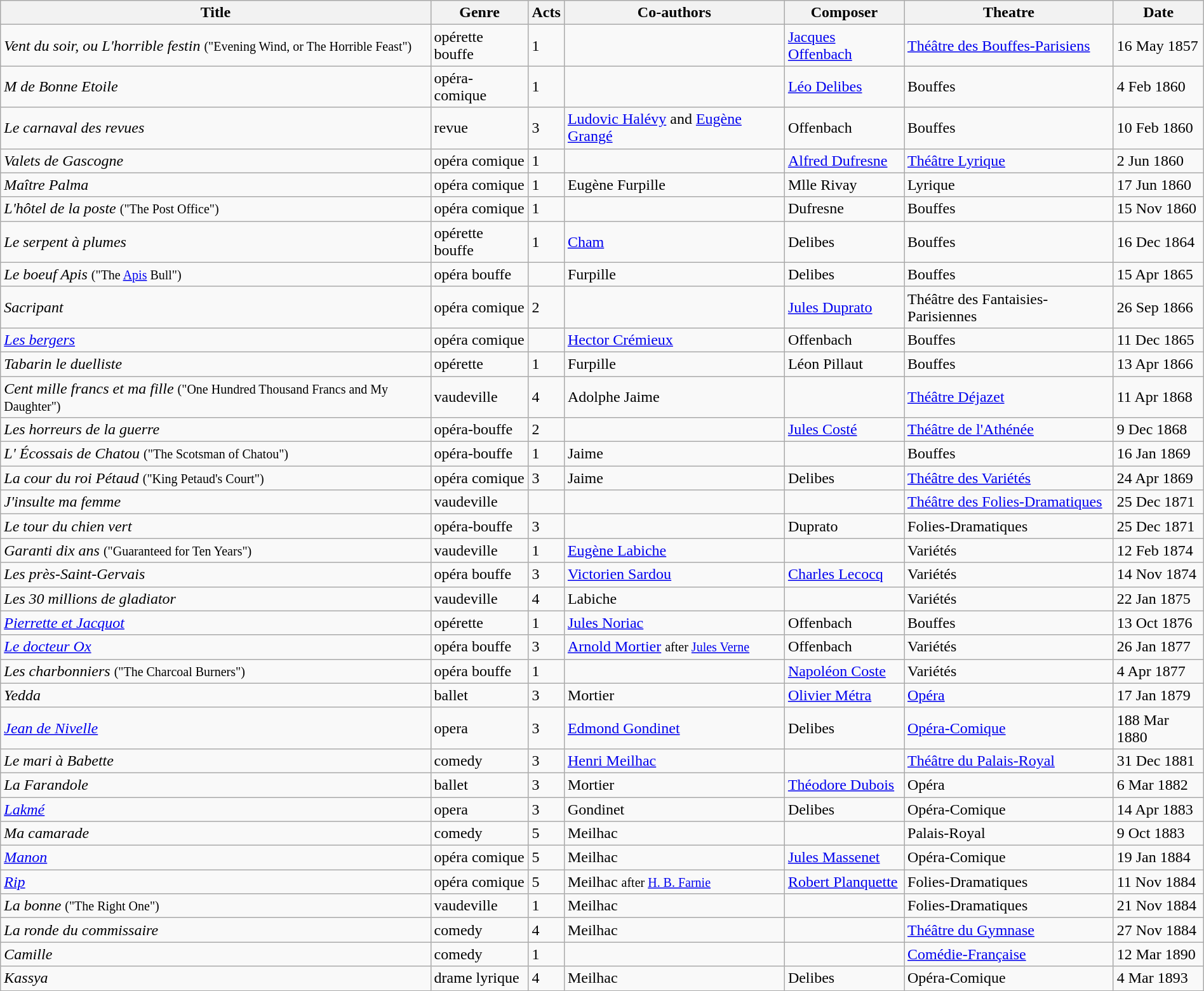<table class="wikitable plainrowheaders" style="text-align: left; margin-right: 0;">
<tr>
<th scope="col">Title</th>
<th scope="col" >Genre</th>
<th scope="col" >Acts</th>
<th scope="col" >Co-authors</th>
<th scope="col" >Composer</th>
<th scope="col" >Theatre</th>
<th scope="col" >Date</th>
</tr>
<tr>
<td><em> Vent du soir, ou L'horrible festin</em> <small>("Evening Wind, or The Horrible Feast") </small></td>
<td>opérette bouffe</td>
<td>1</td>
<td></td>
<td><a href='#'>Jacques Offenbach</a></td>
<td><a href='#'>Théâtre des Bouffes-Parisiens</a></td>
<td>16 May 1857</td>
</tr>
<tr>
<td><em>M de Bonne Etoile</em></td>
<td>opéra-comique</td>
<td>1</td>
<td></td>
<td><a href='#'>Léo Delibes</a></td>
<td>Bouffes</td>
<td>4 Feb 1860</td>
</tr>
<tr>
<td><em>Le carnaval des revues</em></td>
<td>revue</td>
<td>3</td>
<td><a href='#'>Ludovic Halévy</a> and <a href='#'>Eugène Grangé</a></td>
<td>Offenbach</td>
<td>Bouffes</td>
<td>10 Feb 1860</td>
</tr>
<tr>
<td><em>Valets de Gascogne</em></td>
<td>opéra comique</td>
<td>1</td>
<td></td>
<td><a href='#'>Alfred Dufresne</a></td>
<td><a href='#'>Théâtre Lyrique</a></td>
<td>2 Jun 1860</td>
</tr>
<tr>
<td><em>Maître Palma</em></td>
<td>opéra comique</td>
<td>1</td>
<td>Eugène Furpille</td>
<td>Mlle Rivay</td>
<td>Lyrique</td>
<td>17 Jun 1860</td>
</tr>
<tr>
<td><em>L'hôtel de la poste</em> <small>("The Post Office") </small></td>
<td>opéra comique</td>
<td>1</td>
<td></td>
<td>Dufresne</td>
<td>Bouffes</td>
<td>15 Nov 1860</td>
</tr>
<tr>
<td><em>Le serpent à plumes</em></td>
<td>opérette bouffe</td>
<td>1</td>
<td><a href='#'>Cham</a></td>
<td>Delibes</td>
<td>Bouffes</td>
<td>16 Dec 1864</td>
</tr>
<tr>
<td><em>Le boeuf Apis</em> <small>("The <a href='#'>Apis</a> Bull")</small></td>
<td>opéra bouffe</td>
<td></td>
<td>Furpille</td>
<td>Delibes</td>
<td>Bouffes</td>
<td>15 Apr 1865</td>
</tr>
<tr>
<td><em>Sacripant</em></td>
<td>opéra comique</td>
<td>2</td>
<td></td>
<td><a href='#'>Jules Duprato</a></td>
<td>Théâtre des Fantaisies-Parisiennes</td>
<td>26 Sep 1866</td>
</tr>
<tr>
<td><em><a href='#'>Les bergers</a></em></td>
<td>opéra comique</td>
<td></td>
<td><a href='#'>Hector Crémieux</a></td>
<td>Offenbach</td>
<td>Bouffes</td>
<td>11 Dec 1865</td>
</tr>
<tr>
<td><em>Tabarin le duelliste</em></td>
<td>opérette</td>
<td>1</td>
<td>Furpille</td>
<td>Léon Pillaut</td>
<td>Bouffes</td>
<td>13 Apr 1866</td>
</tr>
<tr>
<td><em>Cent mille francs et ma fille</em> <small>("One Hundred Thousand Francs and My Daughter")</small></td>
<td>vaudeville</td>
<td>4</td>
<td>Adolphe Jaime</td>
<td></td>
<td><a href='#'>Théâtre Déjazet</a></td>
<td>11 Apr 1868</td>
</tr>
<tr>
<td><em>Les horreurs de la guerre</em></td>
<td>opéra-bouffe</td>
<td>2</td>
<td></td>
<td><a href='#'>Jules Costé</a></td>
<td><a href='#'>Théâtre de l'Athénée</a></td>
<td>9 Dec 1868</td>
</tr>
<tr>
<td><em>L' Écossais de Chatou</em> <small>("The Scotsman of Chatou") </small></td>
<td>opéra-bouffe</td>
<td>1</td>
<td>Jaime</td>
<td></td>
<td>Bouffes</td>
<td>16 Jan 1869</td>
</tr>
<tr>
<td><em>La cour du roi Pétaud</em> <small>("King Petaud's Court") </small></td>
<td>opéra comique</td>
<td>3</td>
<td>Jaime</td>
<td>Delibes</td>
<td><a href='#'>Théâtre des Variétés</a></td>
<td>24 Apr 1869</td>
</tr>
<tr>
<td><em>J'insulte ma femme</em></td>
<td>vaudeville</td>
<td></td>
<td></td>
<td></td>
<td><a href='#'>Théâtre des Folies-Dramatiques</a></td>
<td>25 Dec 1871</td>
</tr>
<tr>
<td><em>Le tour du chien vert</em></td>
<td>opéra-bouffe</td>
<td>3</td>
<td></td>
<td>Duprato</td>
<td>Folies-Dramatiques</td>
<td>25 Dec 1871</td>
</tr>
<tr>
<td><em>Garanti dix ans</em> <small>("Guaranteed for Ten Years") </small></td>
<td>vaudeville</td>
<td>1</td>
<td><a href='#'>Eugène Labiche</a></td>
<td></td>
<td>Variétés</td>
<td>12 Feb 1874</td>
</tr>
<tr>
<td><em>Les près-Saint-Gervais</em></td>
<td>opéra bouffe</td>
<td>3</td>
<td><a href='#'>Victorien Sardou</a></td>
<td><a href='#'>Charles Lecocq</a></td>
<td>Variétés</td>
<td>14 Nov 1874</td>
</tr>
<tr>
<td><em>Les 30 millions de gladiator</em></td>
<td>vaudeville</td>
<td>4</td>
<td>Labiche</td>
<td></td>
<td>Variétés</td>
<td>22 Jan 1875</td>
</tr>
<tr>
<td><em><a href='#'>Pierrette et Jacquot</a></em></td>
<td>opérette</td>
<td>1</td>
<td><a href='#'>Jules Noriac</a></td>
<td>Offenbach</td>
<td>Bouffes</td>
<td>13 Oct 1876</td>
</tr>
<tr>
<td><em><a href='#'>Le docteur Ox</a></em></td>
<td>opéra bouffe</td>
<td>3</td>
<td><a href='#'>Arnold Mortier</a> <small>after <a href='#'>Jules Verne</a></small></td>
<td>Offenbach</td>
<td>Variétés</td>
<td>26 Jan 1877</td>
</tr>
<tr>
<td><em>Les charbonniers</em> <small>("The Charcoal Burners") </small></td>
<td>opéra bouffe</td>
<td>1</td>
<td></td>
<td><a href='#'>Napoléon Coste</a></td>
<td>Variétés</td>
<td>4 Apr 1877</td>
</tr>
<tr>
<td><em>Yedda</em></td>
<td>ballet</td>
<td>3</td>
<td>Mortier</td>
<td><a href='#'>Olivier Métra</a></td>
<td><a href='#'>Opéra</a></td>
<td>17 Jan 1879</td>
</tr>
<tr>
<td><em><a href='#'>Jean de Nivelle</a></em></td>
<td>opera</td>
<td>3</td>
<td><a href='#'>Edmond Gondinet</a></td>
<td>Delibes</td>
<td><a href='#'>Opéra-Comique</a></td>
<td>188 Mar 1880</td>
</tr>
<tr>
<td><em>Le mari à Babette</em></td>
<td>comedy</td>
<td>3</td>
<td><a href='#'>Henri Meilhac</a></td>
<td></td>
<td><a href='#'>Théâtre du Palais-Royal</a></td>
<td>31 Dec 1881</td>
</tr>
<tr>
<td><em>La Farandole</em></td>
<td>ballet</td>
<td>3</td>
<td>Mortier</td>
<td><a href='#'>Théodore Dubois</a></td>
<td>Opéra</td>
<td>6 Mar 1882</td>
</tr>
<tr>
<td><em><a href='#'>Lakmé</a></em></td>
<td>opera</td>
<td>3</td>
<td>Gondinet</td>
<td>Delibes</td>
<td>Opéra-Comique</td>
<td>14 Apr 1883</td>
</tr>
<tr>
<td><em>Ma camarade</em></td>
<td>comedy</td>
<td>5</td>
<td>Meilhac</td>
<td></td>
<td>Palais-Royal</td>
<td>9 Oct 1883</td>
</tr>
<tr>
<td><em><a href='#'>Manon</a></em></td>
<td>opéra comique</td>
<td>5</td>
<td>Meilhac</td>
<td><a href='#'>Jules Massenet</a></td>
<td>Opéra-Comique</td>
<td>19 Jan 1884</td>
</tr>
<tr>
<td><em><a href='#'>Rip</a></em></td>
<td>opéra comique</td>
<td>5</td>
<td>Meilhac <small>after <a href='#'>H. B. Farnie</a></small></td>
<td><a href='#'>Robert Planquette</a></td>
<td>Folies-Dramatiques</td>
<td>11 Nov 1884</td>
</tr>
<tr>
<td><em>La bonne</em> <small>("The Right One") </small></td>
<td>vaudeville</td>
<td>1</td>
<td>Meilhac</td>
<td></td>
<td>Folies-Dramatiques</td>
<td>21 Nov 1884</td>
</tr>
<tr>
<td><em>La ronde du commissaire</em></td>
<td>comedy</td>
<td>4</td>
<td>Meilhac</td>
<td></td>
<td><a href='#'> Théâtre du Gymnase</a></td>
<td>27 Nov 1884</td>
</tr>
<tr>
<td><em>Camille</em></td>
<td>comedy</td>
<td>1</td>
<td></td>
<td></td>
<td><a href='#'>Comédie-Française</a></td>
<td>12 Mar 1890</td>
</tr>
<tr>
<td><em>Kassya</em></td>
<td>drame lyrique</td>
<td>4</td>
<td>Meilhac</td>
<td>Delibes</td>
<td>Opéra-Comique</td>
<td>4 Mar 1893</td>
</tr>
</table>
